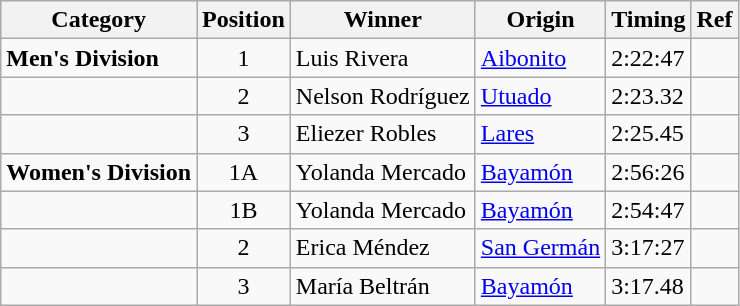<table class="wikitable">
<tr>
<th>Category</th>
<th>Position</th>
<th>Winner</th>
<th>Origin</th>
<th>Timing</th>
<th>Ref</th>
</tr>
<tr>
<td><strong>Men's Division</strong></td>
<td style="text-align:center;">1</td>
<td>Luis Rivera</td>
<td><a href='#'>Aibonito</a></td>
<td>2:22:47</td>
<td></td>
</tr>
<tr>
<td></td>
<td style="text-align:center;">2</td>
<td>Nelson Rodríguez</td>
<td><a href='#'>Utuado</a></td>
<td>2:23.32</td>
<td></td>
</tr>
<tr>
<td></td>
<td style="text-align:center;">3</td>
<td>Eliezer Robles</td>
<td><a href='#'>Lares</a></td>
<td>2:25.45</td>
<td></td>
</tr>
<tr>
<td><strong>Women's Division</strong></td>
<td style="text-align:center;">1A</td>
<td>Yolanda Mercado</td>
<td><a href='#'>Bayamón</a></td>
<td>2:56:26</td>
<td></td>
</tr>
<tr>
<td></td>
<td style="text-align:center;">1B</td>
<td>Yolanda Mercado</td>
<td><a href='#'>Bayamón</a></td>
<td>2:54:47</td>
<td></td>
</tr>
<tr>
<td></td>
<td style="text-align:center;">2</td>
<td>Erica Méndez</td>
<td><a href='#'>San Germán</a></td>
<td>3:17:27</td>
<td></td>
</tr>
<tr>
<td></td>
<td style="text-align:center;">3</td>
<td>María Beltrán</td>
<td><a href='#'>Bayamón</a></td>
<td>3:17.48</td>
<td></td>
</tr>
</table>
